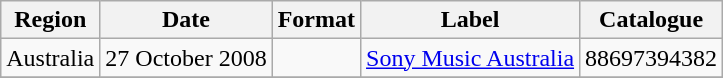<table class="wikitable plainrowheaders">
<tr>
<th scope="col">Region</th>
<th scope="col">Date</th>
<th scope="col">Format</th>
<th scope="col">Label</th>
<th scope="col">Catalogue</th>
</tr>
<tr>
<td>Australia</td>
<td>27 October 2008</td>
<td></td>
<td><a href='#'>Sony Music Australia</a></td>
<td>88697394382</td>
</tr>
<tr>
</tr>
</table>
